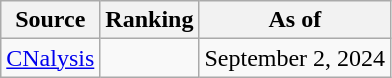<table class="wikitable" style="text-align:center">
<tr>
<th>Source</th>
<th>Ranking</th>
<th>As of</th>
</tr>
<tr>
<td align=left><a href='#'>CNalysis</a></td>
<td></td>
<td>September 2, 2024</td>
</tr>
</table>
